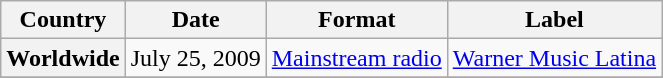<table class="wikitable plainrowheaders">
<tr>
<th scope="col">Country</th>
<th scope="col">Date</th>
<th scope="col">Format</th>
<th scope="col">Label</th>
</tr>
<tr>
<th scope="row" rowspan="">Worldwide</th>
<td rowspan="">July 25, 2009</td>
<td rowspan=""><a href='#'>Mainstream radio</a></td>
<td rowspan=""><a href='#'>Warner Music Latina</a></td>
</tr>
<tr>
</tr>
</table>
